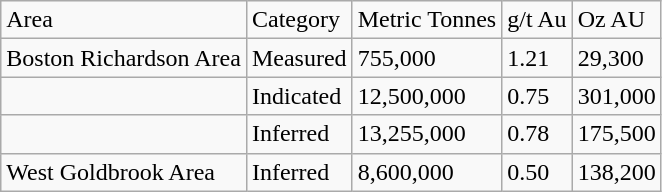<table class="wikitable">
<tr>
<td>Area</td>
<td>Category</td>
<td>Metric Tonnes</td>
<td>g/t Au</td>
<td>Oz AU</td>
</tr>
<tr>
<td>Boston Richardson Area</td>
<td>Measured</td>
<td>755,000</td>
<td>1.21</td>
<td>29,300</td>
</tr>
<tr>
<td></td>
<td>Indicated</td>
<td>12,500,000</td>
<td>0.75</td>
<td>301,000</td>
</tr>
<tr>
<td></td>
<td>Inferred</td>
<td>13,255,000</td>
<td>0.78</td>
<td>175,500</td>
</tr>
<tr>
<td>West Goldbrook Area</td>
<td>Inferred</td>
<td>8,600,000</td>
<td>0.50</td>
<td>138,200</td>
</tr>
</table>
